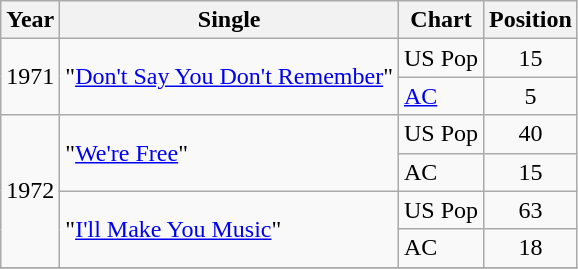<table class="wikitable">
<tr>
<th>Year</th>
<th>Single</th>
<th>Chart</th>
<th>Position</th>
</tr>
<tr>
<td rowspan="2">1971</td>
<td rowspan="2">"<a href='#'>Don't Say You Don't Remember</a>"</td>
<td rowspan="1">US Pop</td>
<td align="center">15</td>
</tr>
<tr>
<td rowspan="1"><a href='#'>AC</a></td>
<td align="center">5</td>
</tr>
<tr>
<td rowspan="4">1972</td>
<td rowspan="2">"<a href='#'>We're Free</a>"</td>
<td rowspan="1">US Pop</td>
<td align="center">40</td>
</tr>
<tr>
<td rowspan="1">AC</td>
<td align="center">15</td>
</tr>
<tr>
<td rowspan="2">"<a href='#'>I'll Make You Music</a>"</td>
<td rowspan="1">US Pop</td>
<td align="center">63</td>
</tr>
<tr>
<td rowspan="1">AC</td>
<td align="center">18</td>
</tr>
<tr>
</tr>
</table>
